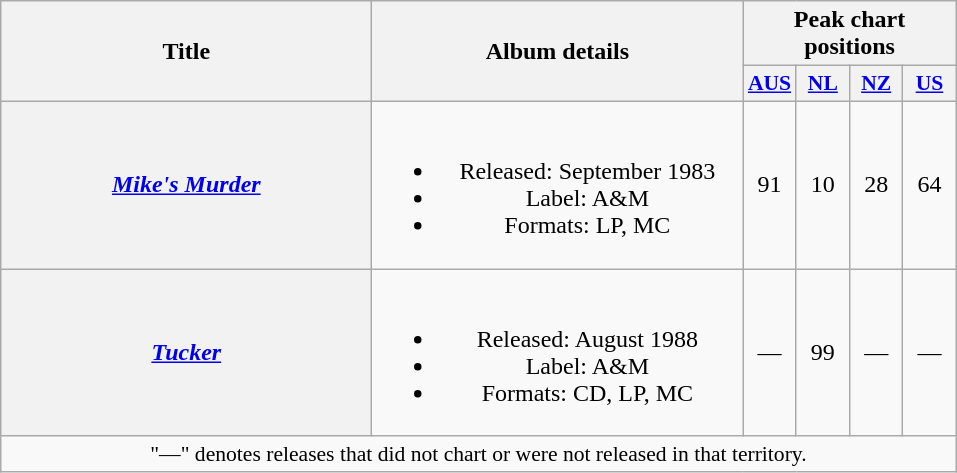<table class="wikitable plainrowheaders" style="text-align:center;">
<tr>
<th rowspan="2" scope="col" style="width:15em;">Title</th>
<th rowspan="2" scope="col" style="width:15em;">Album details</th>
<th colspan="4">Peak chart positions</th>
</tr>
<tr>
<th scope="col" style="width:2em;font-size:90%;"><a href='#'>AUS</a><br></th>
<th scope="col" style="width:2em;font-size:90%;"><a href='#'>NL</a><br></th>
<th scope="col" style="width:2em;font-size:90%;"><a href='#'>NZ</a><br></th>
<th scope="col" style="width:2em;font-size:90%;"><a href='#'>US</a><br></th>
</tr>
<tr>
<th scope="row"><em><a href='#'>Mike's Murder</a></em></th>
<td><br><ul><li>Released: September 1983</li><li>Label: A&M</li><li>Formats: LP, MC</li></ul></td>
<td>91</td>
<td>10</td>
<td>28</td>
<td>64</td>
</tr>
<tr>
<th scope="row"><em><a href='#'>Tucker</a></em></th>
<td><br><ul><li>Released: August 1988</li><li>Label: A&M</li><li>Formats: CD, LP, MC</li></ul></td>
<td>—</td>
<td>99</td>
<td>—</td>
<td>—</td>
</tr>
<tr>
<td colspan="6" style="font-size:90%">"—" denotes releases that did not chart or were not released in that territory.</td>
</tr>
</table>
